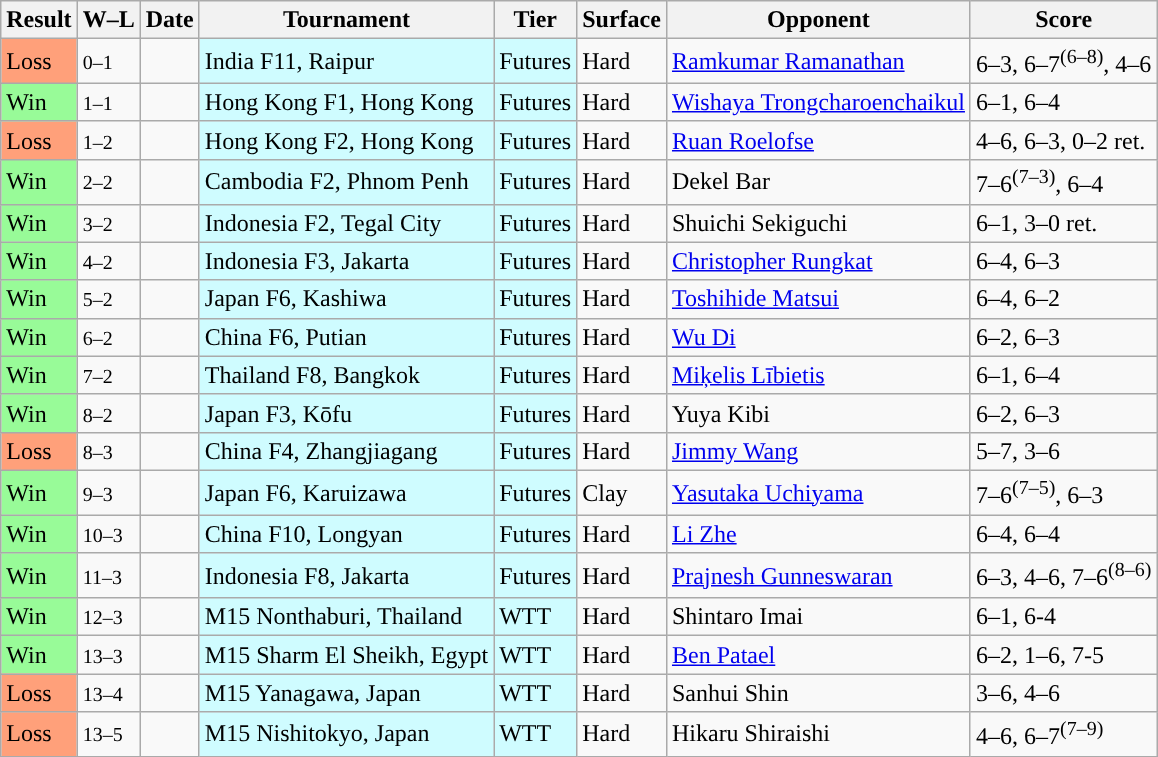<table class="sortable wikitable">
<tr>
<th>Result</th>
<th class="unsortable">W–L</th>
<th>Date</th>
<th>Tournament</th>
<th>Tier</th>
<th>Surface</th>
<th>Opponent</th>
<th class="unsortable">Score</th>
</tr>
<tr>
<td bgcolor=FFA07A>Loss</td>
<td><small>0–1</small></td>
<td></td>
<td style="background:#cffcff;">India F11, Raipur</td>
<td style="background:#cffcff;">Futures</td>
<td>Hard</td>
<td> <a href='#'>Ramkumar Ramanathan</a></td>
<td>6–3, 6–7<sup>(6–8)</sup>, 4–6</td>
</tr>
<tr>
<td bgcolor=98FB98>Win</td>
<td><small>1–1</small></td>
<td></td>
<td style="background:#cffcff;">Hong Kong F1, Hong Kong</td>
<td style="background:#cffcff;">Futures</td>
<td>Hard</td>
<td> <a href='#'>Wishaya Trongcharoenchaikul</a></td>
<td>6–1, 6–4</td>
</tr>
<tr>
<td bgcolor=FFA07A>Loss</td>
<td><small>1–2</small></td>
<td></td>
<td style="background:#cffcff;">Hong Kong F2, Hong Kong</td>
<td style="background:#cffcff;">Futures</td>
<td>Hard</td>
<td> <a href='#'>Ruan Roelofse</a></td>
<td>4–6, 6–3, 0–2 ret.</td>
</tr>
<tr>
<td bgcolor=98FB98>Win</td>
<td><small>2–2</small></td>
<td></td>
<td style="background:#cffcff;">Cambodia F2, Phnom Penh</td>
<td style="background:#cffcff;">Futures</td>
<td>Hard</td>
<td> Dekel Bar</td>
<td>7–6<sup>(7–3)</sup>, 6–4</td>
</tr>
<tr>
<td bgcolor=98FB98>Win</td>
<td><small>3–2</small></td>
<td></td>
<td style="background:#cffcff;">Indonesia F2, Tegal City</td>
<td style="background:#cffcff;">Futures</td>
<td>Hard</td>
<td> Shuichi Sekiguchi</td>
<td>6–1, 3–0 ret.</td>
</tr>
<tr>
<td bgcolor=98FB98>Win</td>
<td><small>4–2</small></td>
<td></td>
<td style="background:#cffcff;">Indonesia F3, Jakarta</td>
<td style="background:#cffcff;">Futures</td>
<td>Hard</td>
<td> <a href='#'>Christopher Rungkat</a></td>
<td>6–4, 6–3</td>
</tr>
<tr>
<td bgcolor=98FB98>Win</td>
<td><small>5–2</small></td>
<td></td>
<td style="background:#cffcff;">Japan F6, Kashiwa</td>
<td style="background:#cffcff;">Futures</td>
<td>Hard</td>
<td> <a href='#'>Toshihide Matsui</a></td>
<td>6–4, 6–2</td>
</tr>
<tr>
<td bgcolor=98FB98>Win</td>
<td><small>6–2</small></td>
<td></td>
<td style="background:#cffcff;">China F6, Putian</td>
<td style="background:#cffcff;">Futures</td>
<td>Hard</td>
<td> <a href='#'>Wu Di</a></td>
<td>6–2, 6–3</td>
</tr>
<tr>
<td bgcolor=98FB98>Win</td>
<td><small>7–2</small></td>
<td></td>
<td style="background:#cffcff;">Thailand F8, Bangkok</td>
<td style="background:#cffcff;">Futures</td>
<td>Hard</td>
<td> <a href='#'>Miķelis Lībietis</a></td>
<td>6–1, 6–4</td>
</tr>
<tr>
<td bgcolor=98FB98>Win</td>
<td><small>8–2</small></td>
<td></td>
<td style="background:#cffcff;">Japan F3, Kōfu</td>
<td style="background:#cffcff;">Futures</td>
<td>Hard</td>
<td> Yuya Kibi</td>
<td>6–2, 6–3</td>
</tr>
<tr>
<td bgcolor=FFA07A>Loss</td>
<td><small>8–3</small></td>
<td></td>
<td style="background:#cffcff;">China F4, Zhangjiagang</td>
<td style="background:#cffcff;">Futures</td>
<td>Hard</td>
<td> <a href='#'>Jimmy Wang</a></td>
<td>5–7, 3–6</td>
</tr>
<tr>
<td bgcolor=98FB98>Win</td>
<td><small>9–3</small></td>
<td></td>
<td style="background:#cffcff;">Japan F6, Karuizawa</td>
<td style="background:#cffcff;">Futures</td>
<td>Clay</td>
<td> <a href='#'>Yasutaka Uchiyama</a></td>
<td>7–6<sup>(7–5)</sup>, 6–3</td>
</tr>
<tr>
<td bgcolor=98FB98>Win</td>
<td><small>10–3</small></td>
<td></td>
<td style="background:#cffcff;">China F10, Longyan</td>
<td style="background:#cffcff;">Futures</td>
<td>Hard</td>
<td> <a href='#'>Li Zhe</a></td>
<td>6–4, 6–4</td>
</tr>
<tr>
<td bgcolor=98FB98>Win</td>
<td><small>11–3</small></td>
<td></td>
<td style="background:#cffcff;">Indonesia F8, Jakarta</td>
<td style="background:#cffcff;">Futures</td>
<td>Hard</td>
<td> <a href='#'>Prajnesh Gunneswaran</a></td>
<td>6–3, 4–6, 7–6<sup>(8–6)</sup></td>
</tr>
<tr>
<td bgcolor=98FB98>Win</td>
<td><small>12–3</small></td>
<td></td>
<td style="background:#cffcff">M15 Nonthaburi, Thailand</td>
<td style="background:#cffcff;">WTT</td>
<td>Hard</td>
<td> Shintaro Imai</td>
<td>6–1, 6-4</td>
</tr>
<tr>
<td bgcolor=98FB98>Win</td>
<td><small>13–3</small></td>
<td></td>
<td style="background:#cffcff">M15 Sharm El Sheikh, Egypt</td>
<td style="background:#cffcff;">WTT</td>
<td>Hard</td>
<td> <a href='#'>Ben Patael</a></td>
<td>6–2, 1–6, 7-5</td>
</tr>
<tr>
<td bgcolor=ffa07a>Loss</td>
<td><small>13–4</small></td>
<td></td>
<td style="background:#cffcff">M15 Yanagawa, Japan</td>
<td style="background:#cffcff;">WTT</td>
<td>Hard</td>
<td> Sanhui Shin</td>
<td>3–6, 4–6</td>
</tr>
<tr>
<td bgcolor=ffa07a>Loss</td>
<td><small>13–5</small></td>
<td></td>
<td style="background:#cffcff">M15 Nishitokyo, Japan</td>
<td style="background:#cffcff;">WTT</td>
<td>Hard</td>
<td> Hikaru Shiraishi</td>
<td>4–6, 6–7<sup>(7–9)</sup></td>
</tr>
</table>
